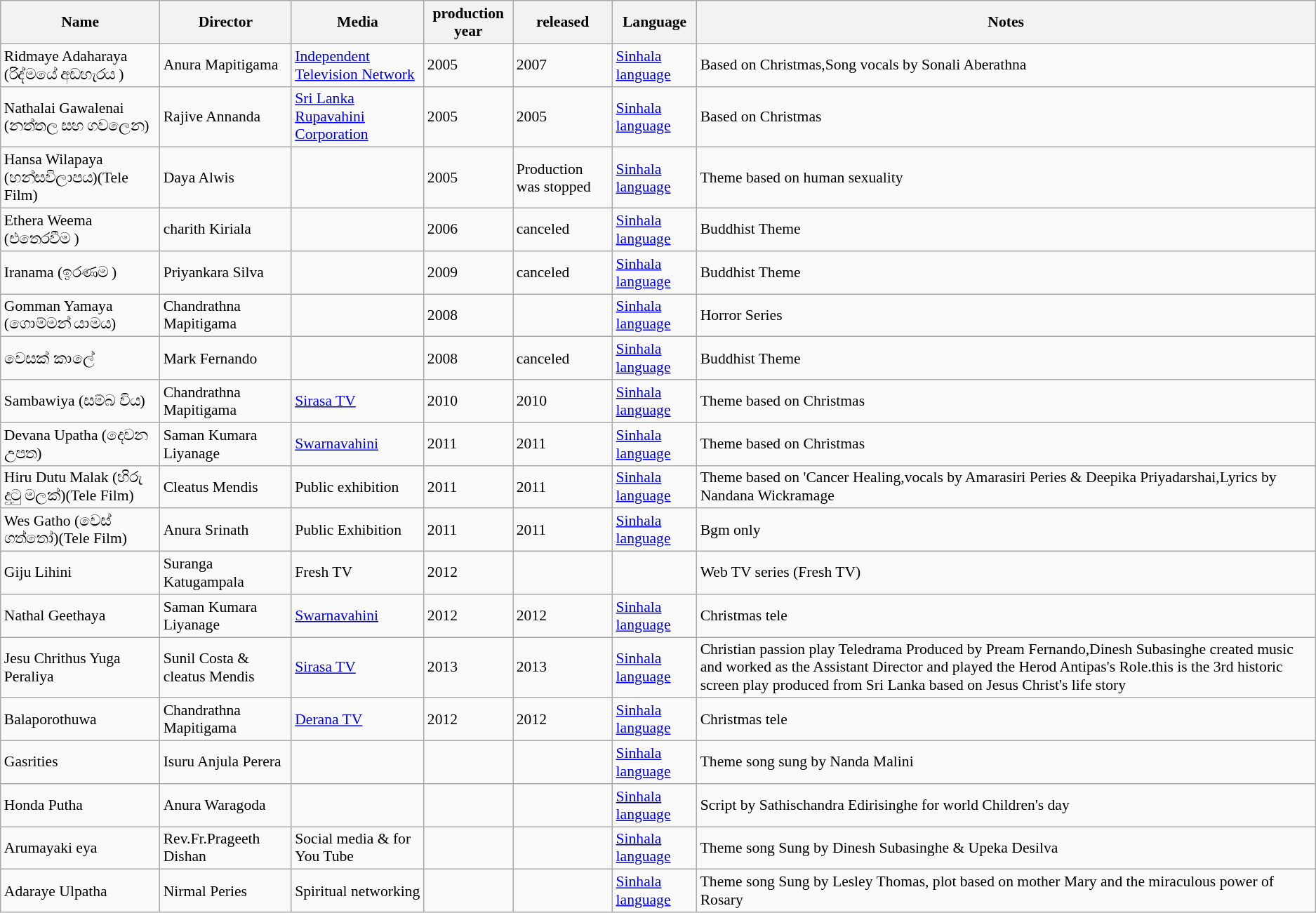<table class="wikitable" style="font-size: 90%;">
<tr>
<th>Name</th>
<th>Director</th>
<th>Media</th>
<th>production year</th>
<th>released</th>
<th>Language</th>
<th>Notes</th>
</tr>
<tr>
<td>Ridmaye Adaharaya (රිද්මයේ අඩහැරය )</td>
<td>Anura Mapitigama</td>
<td><a href='#'>Independent Television Network</a></td>
<td>2005</td>
<td>2007</td>
<td><a href='#'>Sinhala language</a></td>
<td>Based on Christmas,Song vocals by Sonali Aberathna</td>
</tr>
<tr>
<td>Nathalai Gawalenai (නත්තල සහ ගවලෙන)</td>
<td>Rajive Annanda</td>
<td><a href='#'>Sri Lanka Rupavahini Corporation</a></td>
<td>2005</td>
<td>2005</td>
<td><a href='#'>Sinhala language</a></td>
<td>Based on Christmas</td>
</tr>
<tr>
<td>Hansa Wilapaya (හන්සවිලාපය)(Tele Film)</td>
<td>Daya Alwis</td>
<td></td>
<td>2005</td>
<td>Production was stopped</td>
<td><a href='#'>Sinhala language</a></td>
<td>Theme based on human sexuality</td>
</tr>
<tr>
<td>Ethera Weema (එතෙරවීම )</td>
<td>charith Kiriala</td>
<td></td>
<td>2006</td>
<td>canceled</td>
<td><a href='#'>Sinhala language</a></td>
<td>Buddhist Theme</td>
</tr>
<tr>
<td>Iranama (ඉරණම )</td>
<td>Priyankara Silva</td>
<td></td>
<td>2009</td>
<td>canceled</td>
<td><a href='#'>Sinhala language</a></td>
<td>Buddhist Theme</td>
</tr>
<tr>
<td>Gomman Yamaya (ගොම්මන් යාමය)</td>
<td>Chandrathna Mapitigama</td>
<td></td>
<td>2008</td>
<td></td>
<td><a href='#'>Sinhala language</a></td>
<td>Horror Series</td>
</tr>
<tr>
<td>වෙසක් කාලේ</td>
<td>Mark Fernando</td>
<td></td>
<td>2008</td>
<td>canceled</td>
<td><a href='#'>Sinhala language</a></td>
<td>Buddhist Theme</td>
</tr>
<tr>
<td>Sambawiya (සම්බ විය)</td>
<td>Chandrathna Mapitigama</td>
<td><a href='#'>Sirasa TV</a></td>
<td>2010</td>
<td>2010</td>
<td><a href='#'>Sinhala language</a></td>
<td>Theme based on Christmas</td>
</tr>
<tr>
<td>Devana Upatha (දෙවන උපත)</td>
<td>Saman Kumara Liyanage</td>
<td><a href='#'>Swarnavahini</a></td>
<td>2011</td>
<td>2011</td>
<td><a href='#'>Sinhala language</a></td>
<td>Theme based on Christmas</td>
</tr>
<tr>
<td>Hiru Dutu Malak (හිරු දුටු මලක්)(Tele Film)</td>
<td>Cleatus Mendis</td>
<td>Public exhibition</td>
<td>2011</td>
<td>2011</td>
<td><a href='#'>Sinhala language</a></td>
<td>Theme based on 'Cancer Healing,vocals by Amarasiri Peries & Deepika Priyadarshai,Lyrics by Nandana Wickramage</td>
</tr>
<tr>
<td>Wes Gatho (වෙස් ගත්තෝ)(Tele Film)</td>
<td>Anura Srinath</td>
<td>Public Exhibition</td>
<td>2011</td>
<td>2011</td>
<td><a href='#'>Sinhala language</a></td>
<td>Bgm only</td>
</tr>
<tr>
<td>Giju Lihini</td>
<td>Suranga Katugampala</td>
<td>Fresh TV</td>
<td>2012</td>
<td></td>
<td></td>
<td>Web TV series (Fresh TV)</td>
</tr>
<tr>
<td>Nathal Geethaya</td>
<td>Saman Kumara Liyanage</td>
<td><a href='#'>Swarnavahini</a></td>
<td>2012</td>
<td>2012</td>
<td><a href='#'>Sinhala language</a></td>
<td>Christmas tele</td>
</tr>
<tr>
<td>Jesu Chrithus Yuga Peraliya</td>
<td>Sunil Costa & cleatus Mendis</td>
<td><a href='#'>Sirasa TV</a></td>
<td>2013</td>
<td>2013</td>
<td><a href='#'>Sinhala language</a></td>
<td> Christian passion play Teledrama Produced by Pream Fernando,Dinesh Subasinghe created music and worked as the Assistant Director and played the Herod Antipas's Role.this is the 3rd historic screen play produced from Sri Lanka based on Jesus Christ's life story</td>
</tr>
<tr>
<td>Balaporothuwa</td>
<td>Chandrathna Mapitigama</td>
<td><a href='#'>Derana TV</a></td>
<td>2012</td>
<td>2012</td>
<td><a href='#'>Sinhala language</a></td>
<td>Christmas tele</td>
</tr>
<tr>
<td>Gasrities</td>
<td>Isuru Anjula Perera</td>
<td></td>
<td></td>
<td></td>
<td><a href='#'>Sinhala language</a></td>
<td>Theme song sung by Nanda Malini</td>
</tr>
<tr>
<td>Honda Putha</td>
<td>Anura Waragoda</td>
<td></td>
<td></td>
<td></td>
<td><a href='#'>Sinhala language</a></td>
<td>Script by Sathischandra Edirisinghe for world Children's day</td>
</tr>
<tr>
<td>Arumayaki eya</td>
<td>Rev.Fr.Prageeth Dishan</td>
<td>Social media & for You Tube</td>
<td></td>
<td></td>
<td><a href='#'>Sinhala language</a></td>
<td>Theme song Sung by Dinesh Subasinghe & Upeka Desilva</td>
</tr>
<tr>
<td>Adaraye Ulpatha</td>
<td>Nirmal Peries</td>
<td>Spiritual networking</td>
<td></td>
<td></td>
<td><a href='#'>Sinhala language</a></td>
<td>Theme song Sung by Lesley Thomas, plot based on mother Mary and the miraculous power of Rosary</td>
</tr>
</table>
